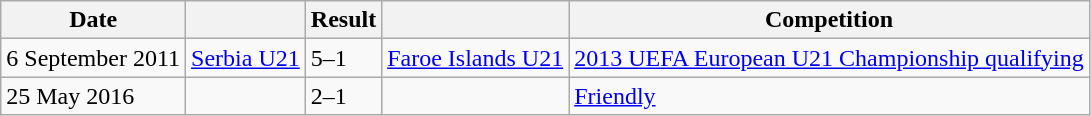<table class="wikitable">
<tr>
<th>Date</th>
<th></th>
<th>Result</th>
<th></th>
<th>Competition</th>
</tr>
<tr>
<td>6 September 2011</td>
<td> <a href='#'>Serbia U21</a></td>
<td>5–1</td>
<td> <a href='#'>Faroe Islands U21</a></td>
<td><a href='#'>2013 UEFA European U21 Championship qualifying</a></td>
</tr>
<tr>
<td>25 May 2016</td>
<td></td>
<td>2–1</td>
<td></td>
<td><a href='#'>Friendly</a></td>
</tr>
</table>
